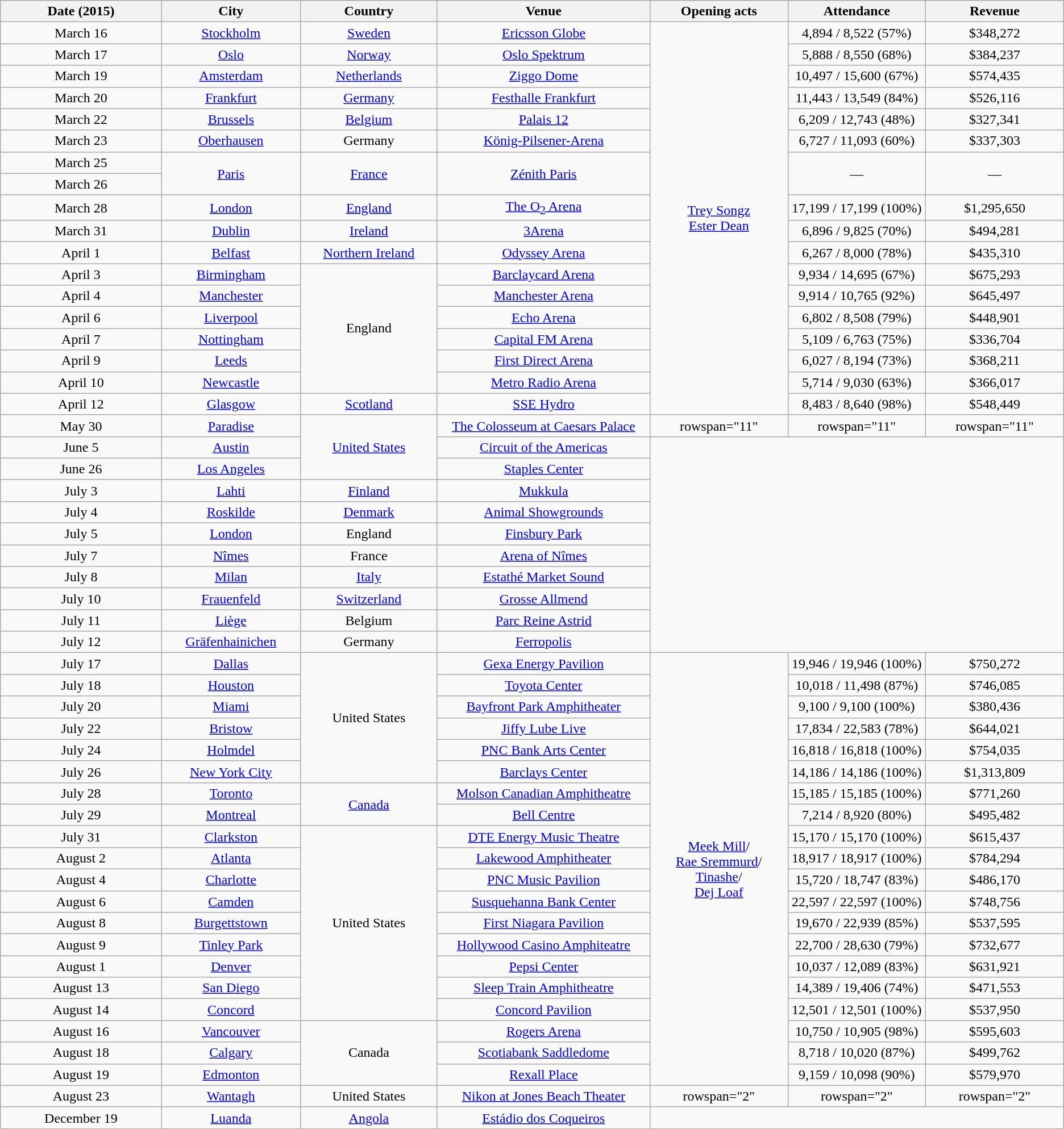<table class="wikitable wplainrowheaders" style="text-align:center;">
<tr>
<th scope="col" style="width:12em;">Date (2015)</th>
<th scope="col" style="width:10em;">City</th>
<th scope="col" style="width:10em;">Country</th>
<th scope="col" style="width:16em;">Venue</th>
<th scope="col" style="width:10em;">Opening acts</th>
<th scope="col" style="width:10em;">Attendance</th>
<th scope="col" style="width:10em;">Revenue</th>
</tr>
<tr>
<td>March 16</td>
<td><a href='#'>Stockholm</a></td>
<td><a href='#'>Sweden</a></td>
<td><a href='#'>Ericsson Globe</a></td>
<td rowspan="18"><a href='#'>Trey Songz</a><br><a href='#'>Ester Dean</a></td>
<td>4,894 / 8,522 (57%)</td>
<td>$348,272</td>
</tr>
<tr>
<td>March 17</td>
<td><a href='#'>Oslo</a></td>
<td><a href='#'>Norway</a></td>
<td><a href='#'>Oslo Spektrum</a></td>
<td>5,888 / 8,550 (68%)</td>
<td>$384,237</td>
</tr>
<tr>
<td>March 19</td>
<td><a href='#'>Amsterdam</a></td>
<td><a href='#'>Netherlands</a></td>
<td><a href='#'>Ziggo Dome</a></td>
<td>10,497 / 15,600 (67%)</td>
<td>$574,435</td>
</tr>
<tr>
<td>March 20</td>
<td><a href='#'>Frankfurt</a></td>
<td><a href='#'>Germany</a></td>
<td><a href='#'>Festhalle Frankfurt</a></td>
<td>11,443 / 13,549 (84%)</td>
<td>$526,116</td>
</tr>
<tr>
<td>March 22</td>
<td><a href='#'>Brussels</a></td>
<td><a href='#'>Belgium</a></td>
<td><a href='#'>Palais 12</a></td>
<td>6,209 / 12,743 (48%)</td>
<td>$327,341</td>
</tr>
<tr>
<td>March 23</td>
<td><a href='#'>Oberhausen</a></td>
<td>Germany</td>
<td><a href='#'>König-Pilsener-Arena</a></td>
<td>6,727 / 11,093 (60%)</td>
<td>$337,303</td>
</tr>
<tr>
<td>March 25</td>
<td rowspan="2"><a href='#'>Paris</a></td>
<td rowspan="2"><a href='#'>France</a></td>
<td rowspan="2"><a href='#'>Zénith Paris</a></td>
<td rowspan="2">—</td>
<td rowspan="2">—</td>
</tr>
<tr>
<td>March 26</td>
</tr>
<tr>
<td>March 28</td>
<td><a href='#'>London</a></td>
<td><a href='#'>England</a></td>
<td><a href='#'>The O<sub>2</sub> Arena</a></td>
<td>17,199 / 17,199 (100%)</td>
<td>$1,295,650</td>
</tr>
<tr>
<td>March 31</td>
<td><a href='#'>Dublin</a></td>
<td rowspan="1"><a href='#'>Ireland</a></td>
<td><a href='#'>3Arena</a></td>
<td>6,896 / 9,825 (70%)</td>
<td>$494,281</td>
</tr>
<tr>
<td>April 1</td>
<td><a href='#'>Belfast</a></td>
<td rowspan="“1”"><a href='#'>Northern Ireland</a></td>
<td><a href='#'>Odyssey Arena</a></td>
<td>6,267 / 8,000 (78%)</td>
<td>$435,310</td>
</tr>
<tr>
<td>April 3</td>
<td><a href='#'>Birmingham</a></td>
<td rowspan="6">England</td>
<td><a href='#'>Barclaycard Arena</a></td>
<td>9,934 / 14,695 (67%)</td>
<td>$675,293</td>
</tr>
<tr>
<td>April 4</td>
<td><a href='#'>Manchester</a></td>
<td><a href='#'>Manchester Arena</a></td>
<td>9,914 / 10,765 (92%)</td>
<td>$645,497</td>
</tr>
<tr>
<td>April 6</td>
<td><a href='#'>Liverpool</a></td>
<td><a href='#'>Echo Arena</a></td>
<td>6,802 / 8,508 (79%)</td>
<td>$448,901</td>
</tr>
<tr>
<td>April 7</td>
<td><a href='#'>Nottingham</a></td>
<td><a href='#'>Capital FM Arena</a></td>
<td>5,109 / 6,763 (75%)</td>
<td>$336,704</td>
</tr>
<tr>
<td>April 9</td>
<td><a href='#'>Leeds</a></td>
<td><a href='#'>First Direct Arena</a></td>
<td>6,027 / 8,194 (73%)</td>
<td>$368,211</td>
</tr>
<tr>
<td>April 10</td>
<td><a href='#'>Newcastle</a></td>
<td><a href='#'>Metro Radio Arena</a></td>
<td>5,714 / 9,030 (63%)</td>
<td>$366,017</td>
</tr>
<tr>
<td>April 12</td>
<td><a href='#'>Glasgow</a></td>
<td><a href='#'>Scotland</a></td>
<td><a href='#'>SSE Hydro</a></td>
<td>8,483 / 8,640 (98%)</td>
<td>$548,449</td>
</tr>
<tr>
<td>May 30</td>
<td><a href='#'>Paradise</a></td>
<td rowspan="3"><a href='#'>United States</a></td>
<td><a href='#'>The Colosseum at Caesars Palace</a></td>
<td>rowspan="11" </td>
<td>rowspan="11" </td>
<td>rowspan="11" </td>
</tr>
<tr>
<td>June 5</td>
<td><a href='#'>Austin</a></td>
<td><a href='#'>Circuit of the Americas</a></td>
</tr>
<tr>
<td>June 26</td>
<td><a href='#'>Los Angeles</a></td>
<td><a href='#'>Staples Center</a></td>
</tr>
<tr>
<td>July 3</td>
<td><a href='#'>Lahti</a></td>
<td><a href='#'>Finland</a></td>
<td><a href='#'>Mukkula</a></td>
</tr>
<tr>
<td>July 4</td>
<td><a href='#'>Roskilde</a></td>
<td><a href='#'>Denmark</a></td>
<td><a href='#'>Animal Showgrounds</a></td>
</tr>
<tr>
<td>July 5</td>
<td><a href='#'>London</a></td>
<td>England</td>
<td><a href='#'>Finsbury Park</a></td>
</tr>
<tr>
<td>July 7</td>
<td><a href='#'>Nîmes</a></td>
<td>France</td>
<td><a href='#'>Arena of Nîmes</a></td>
</tr>
<tr>
<td>July 8</td>
<td><a href='#'>Milan</a></td>
<td><a href='#'>Italy</a></td>
<td><a href='#'>Estathé Market Sound</a></td>
</tr>
<tr>
<td>July 10</td>
<td><a href='#'>Frauenfeld</a></td>
<td><a href='#'>Switzerland</a></td>
<td><a href='#'>Grosse Allmend</a></td>
</tr>
<tr>
<td>July 11</td>
<td><a href='#'>Liège</a></td>
<td>Belgium</td>
<td><a href='#'>Parc Reine Astrid</a></td>
</tr>
<tr>
<td>July 12</td>
<td><a href='#'>Gräfenhainichen</a></td>
<td>Germany</td>
<td><a href='#'>Ferropolis</a></td>
</tr>
<tr>
<td>July 17</td>
<td><a href='#'>Dallas</a></td>
<td rowspan="6">United States</td>
<td><a href='#'>Gexa Energy Pavilion</a></td>
<td rowspan="20"><a href='#'>Meek Mill</a>/<br><a href='#'>Rae Sremmurd</a>/<br><a href='#'>Tinashe</a>/<br><a href='#'>Dej Loaf</a></td>
<td>19,946 / 19,946 (100%)</td>
<td>$750,272</td>
</tr>
<tr>
<td>July 18</td>
<td><a href='#'>Houston</a></td>
<td><a href='#'>Toyota Center</a></td>
<td>10,018 / 11,498 (87%)</td>
<td>$746,085</td>
</tr>
<tr>
<td>July 20</td>
<td><a href='#'>Miami</a></td>
<td><a href='#'>Bayfront Park Amphitheater</a></td>
<td>9,100 / 9,100 (100%)</td>
<td>$380,436</td>
</tr>
<tr>
<td>July 22</td>
<td><a href='#'>Bristow</a></td>
<td><a href='#'>Jiffy Lube Live</a></td>
<td>17,834 / 22,583 (78%)</td>
<td>$644,021</td>
</tr>
<tr>
<td>July 24</td>
<td><a href='#'>Holmdel</a></td>
<td><a href='#'>PNC Bank Arts Center</a></td>
<td>16,818 / 16,818 (100%)</td>
<td>$754,035</td>
</tr>
<tr>
<td>July 26</td>
<td><a href='#'>New York City</a></td>
<td><a href='#'>Barclays Center</a></td>
<td>14,186 / 14,186 (100%)</td>
<td>$1,313,809</td>
</tr>
<tr>
<td>July 28</td>
<td><a href='#'>Toronto</a></td>
<td rowspan="2"><a href='#'>Canada</a></td>
<td><a href='#'>Molson Canadian Amphitheatre</a></td>
<td>15,185 / 15,185 (100%)</td>
<td>$771,260</td>
</tr>
<tr>
<td>July 29</td>
<td><a href='#'>Montreal</a></td>
<td><a href='#'>Bell Centre</a></td>
<td>7,214 / 8,920 (80%)</td>
<td>$495,482</td>
</tr>
<tr>
<td>July 31</td>
<td><a href='#'>Clarkston</a></td>
<td rowspan="9">United States</td>
<td><a href='#'>DTE Energy Music Theatre</a></td>
<td>15,170 / 15,170 (100%)</td>
<td>$615,437</td>
</tr>
<tr>
<td>August 2</td>
<td><a href='#'>Atlanta</a></td>
<td><a href='#'>Lakewood Amphitheater</a></td>
<td>18,917 / 18,917 (100%)</td>
<td>$784,294</td>
</tr>
<tr>
<td>August 4</td>
<td><a href='#'>Charlotte</a></td>
<td><a href='#'>PNC Music Pavilion</a></td>
<td>15,720 / 18,747 (83%)</td>
<td>$486,170</td>
</tr>
<tr>
<td>August 6</td>
<td><a href='#'>Camden</a></td>
<td><a href='#'>Susquehanna Bank Center</a></td>
<td>22,597 / 22,597 (100%)</td>
<td>$748,756</td>
</tr>
<tr>
<td>August 8</td>
<td><a href='#'>Burgettstown</a></td>
<td><a href='#'>First Niagara Pavilion</a></td>
<td>19,670 / 22,939 (85%)</td>
<td>$537,595</td>
</tr>
<tr>
<td>August 9</td>
<td><a href='#'>Tinley Park</a></td>
<td><a href='#'>Hollywood Casino Amphiteatre</a></td>
<td>22,700 / 28,630 (79%)</td>
<td>$732,677</td>
</tr>
<tr>
<td>August 1</td>
<td><a href='#'>Denver</a></td>
<td><a href='#'>Pepsi Center</a></td>
<td>10,037 / 12,089 (83%)</td>
<td>$631,921</td>
</tr>
<tr>
<td>August 13</td>
<td><a href='#'>San Diego</a></td>
<td><a href='#'>Sleep Train Amphitheatre</a></td>
<td>14,389 / 19,406 (74%)</td>
<td>$471,553</td>
</tr>
<tr>
<td>August 14</td>
<td><a href='#'>Concord</a></td>
<td><a href='#'>Concord Pavilion</a></td>
<td>12,501 / 12,501 (100%)</td>
<td>$537,950</td>
</tr>
<tr>
<td>August 16</td>
<td><a href='#'>Vancouver</a></td>
<td rowspan="3">Canada</td>
<td><a href='#'>Rogers Arena</a></td>
<td>10,750 / 10,905 (98%)</td>
<td>$595,603</td>
</tr>
<tr>
<td>August 18</td>
<td><a href='#'>Calgary</a></td>
<td><a href='#'>Scotiabank Saddledome</a></td>
<td>8,718 / 10,020 (87%)</td>
<td>$499,762</td>
</tr>
<tr>
<td>August 19</td>
<td><a href='#'>Edmonton</a></td>
<td><a href='#'>Rexall Place</a></td>
<td>9,159 / 10,098 (90%)</td>
<td>$579,970</td>
</tr>
<tr>
<td>August 23</td>
<td><a href='#'>Wantagh</a></td>
<td>United States</td>
<td><a href='#'>Nikon at Jones Beach Theater</a></td>
<td>rowspan="2" </td>
<td>rowspan="2" </td>
<td>rowspan="2" </td>
</tr>
<tr>
<td>December 19</td>
<td><a href='#'>Luanda</a></td>
<td><a href='#'>Angola</a></td>
<td><a href='#'>Estádio dos Coqueiros</a></td>
</tr>
</table>
